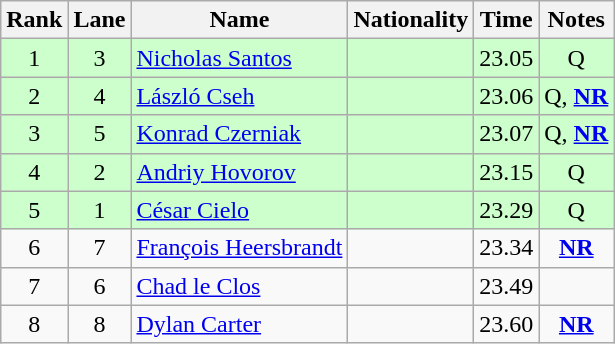<table class="wikitable sortable" style="text-align:center">
<tr>
<th>Rank</th>
<th>Lane</th>
<th>Name</th>
<th>Nationality</th>
<th>Time</th>
<th>Notes</th>
</tr>
<tr bgcolor=ccffcc>
<td>1</td>
<td>3</td>
<td align=left><a href='#'>Nicholas Santos</a></td>
<td align=left></td>
<td>23.05</td>
<td>Q</td>
</tr>
<tr bgcolor=ccffcc>
<td>2</td>
<td>4</td>
<td align=left><a href='#'>László Cseh</a></td>
<td align=left></td>
<td>23.06</td>
<td>Q, <strong><a href='#'>NR</a></strong></td>
</tr>
<tr bgcolor=ccffcc>
<td>3</td>
<td>5</td>
<td align=left><a href='#'>Konrad Czerniak</a></td>
<td align=left></td>
<td>23.07</td>
<td>Q, <strong><a href='#'>NR</a></strong></td>
</tr>
<tr bgcolor=ccffcc>
<td>4</td>
<td>2</td>
<td align=left><a href='#'>Andriy Hovorov</a></td>
<td align=left></td>
<td>23.15</td>
<td>Q</td>
</tr>
<tr bgcolor=ccffcc>
<td>5</td>
<td>1</td>
<td align=left><a href='#'>César Cielo</a></td>
<td align=left></td>
<td>23.29</td>
<td>Q</td>
</tr>
<tr>
<td>6</td>
<td>7</td>
<td align=left><a href='#'>François Heersbrandt</a></td>
<td align=left></td>
<td>23.34</td>
<td><strong><a href='#'>NR</a></strong></td>
</tr>
<tr>
<td>7</td>
<td>6</td>
<td align=left><a href='#'>Chad le Clos</a></td>
<td align=left></td>
<td>23.49</td>
<td></td>
</tr>
<tr>
<td>8</td>
<td>8</td>
<td align=left><a href='#'>Dylan Carter</a></td>
<td align=left></td>
<td>23.60</td>
<td><strong><a href='#'>NR</a></strong></td>
</tr>
</table>
